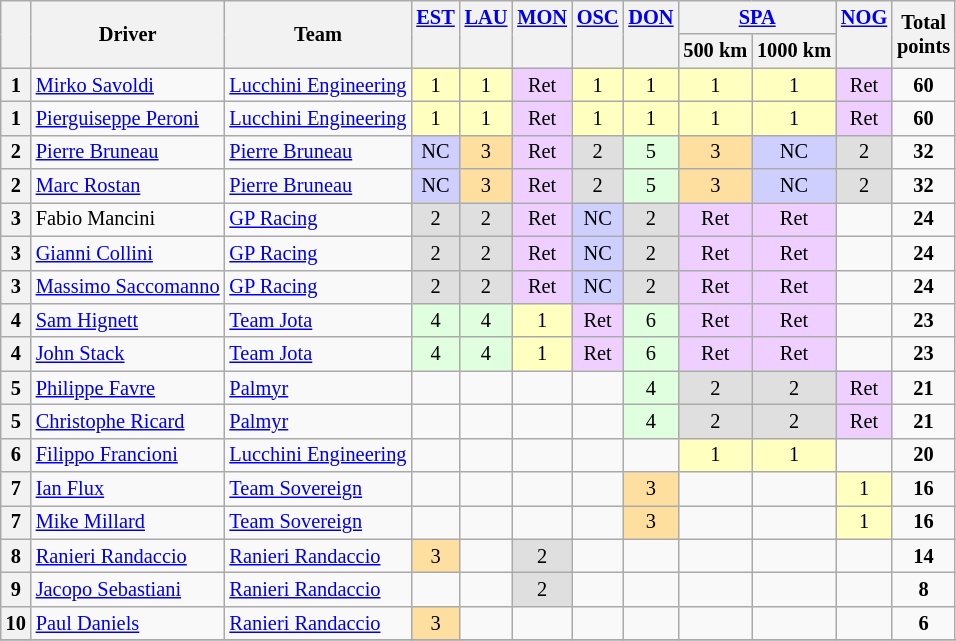<table class="wikitable" style="font-size: 85%; text-align:center;">
<tr valign="top">
<th rowspan=2 valign=middle></th>
<th rowspan=2 valign=middle>Driver</th>
<th rowspan=2 valign=middle>Team</th>
<th rowspan=2><a href='#'>EST</a><br></th>
<th rowspan=2><a href='#'>LAU</a><br></th>
<th rowspan=2><a href='#'>MON</a><br></th>
<th rowspan=2><a href='#'>OSC</a><br></th>
<th rowspan=2><a href='#'>DON</a><br></th>
<th colspan=2><a href='#'>SPA</a> </th>
<th rowspan=2><a href='#'>NOG</a><br></th>
<th rowspan=2 valign=middle>Total<br>points</th>
</tr>
<tr>
<th>500 km</th>
<th>1000 km</th>
</tr>
<tr>
<th>1</th>
<td align=left> <a href='#'>Mirko Savoldi</a></td>
<td align=left> <a href='#'>Lucchini Engineering</a></td>
<td style="background:#FFFFBF;">1</td>
<td style="background:#FFFFBF;">1</td>
<td style="background:#EFCFFF;">Ret</td>
<td style="background:#FFFFBF;">1</td>
<td style="background:#FFFFBF;">1</td>
<td style="background:#FFFFBF;">1</td>
<td style="background:#FFFFBF;">1</td>
<td style="background:#EFCFFF;">Ret</td>
<td><strong>60</strong></td>
</tr>
<tr>
<th>1</th>
<td align=left> <a href='#'>Pierguiseppe Peroni</a></td>
<td align=left> <a href='#'>Lucchini Engineering</a></td>
<td style="background:#FFFFBF;">1</td>
<td style="background:#FFFFBF;">1</td>
<td style="background:#EFCFFF;">Ret</td>
<td style="background:#FFFFBF;">1</td>
<td style="background:#FFFFBF;">1</td>
<td style="background:#FFFFBF;">1</td>
<td style="background:#FFFFBF;">1</td>
<td style="background:#EFCFFF;">Ret</td>
<td><strong>60</strong></td>
</tr>
<tr>
<th>2</th>
<td align=left> <a href='#'>Pierre Bruneau</a></td>
<td align=left> <a href='#'>Pierre Bruneau</a></td>
<td style="background:#CFCFFF;">NC</td>
<td style="background:#FFDF9F;">3</td>
<td style="background:#EFCFFF;">Ret</td>
<td style="background:#DFDFDF;">2</td>
<td style="background:#DFFFDF;">5</td>
<td style="background:#FFDF9F;">3</td>
<td style="background:#CFCFFF;">NC</td>
<td style="background:#DFDFDF;">2</td>
<td><strong>32</strong></td>
</tr>
<tr>
<th>2</th>
<td align=left> <a href='#'>Marc Rostan</a></td>
<td align=left> <a href='#'>Pierre Bruneau</a></td>
<td style="background:#CFCFFF;">NC</td>
<td style="background:#FFDF9F;">3</td>
<td style="background:#EFCFFF;">Ret</td>
<td style="background:#DFDFDF;">2</td>
<td style="background:#DFFFDF;">5</td>
<td style="background:#FFDF9F;">3</td>
<td style="background:#CFCFFF;">NC</td>
<td style="background:#DFDFDF;">2</td>
<td><strong>32</strong></td>
</tr>
<tr>
<th>3</th>
<td align=left> Fabio Mancini</td>
<td align=left> <a href='#'>GP Racing</a></td>
<td style="background:#DFDFDF;">2</td>
<td style="background:#DFDFDF;">2</td>
<td style="background:#EFCFFF;">Ret</td>
<td style="background:#CFCFFF;">NC</td>
<td style="background:#DFDFDF;">2</td>
<td style="background:#EFCFFF;">Ret</td>
<td style="background:#EFCFFF;">Ret</td>
<td></td>
<td><strong>24</strong></td>
</tr>
<tr>
<th>3</th>
<td align=left> <a href='#'>Gianni Collini</a></td>
<td align=left> <a href='#'>GP Racing</a></td>
<td style="background:#DFDFDF;">2</td>
<td style="background:#DFDFDF;">2</td>
<td style="background:#EFCFFF;">Ret</td>
<td style="background:#CFCFFF;">NC</td>
<td style="background:#DFDFDF;">2</td>
<td style="background:#EFCFFF;">Ret</td>
<td style="background:#EFCFFF;">Ret</td>
<td></td>
<td><strong>24</strong></td>
</tr>
<tr>
<th>3</th>
<td align=left> <a href='#'>Massimo Saccomanno</a></td>
<td align=left> <a href='#'>GP Racing</a></td>
<td style="background:#DFDFDF;">2</td>
<td style="background:#DFDFDF;">2</td>
<td style="background:#EFCFFF;">Ret</td>
<td style="background:#CFCFFF;">NC</td>
<td style="background:#DFDFDF;">2</td>
<td style="background:#EFCFFF;">Ret</td>
<td style="background:#EFCFFF;">Ret</td>
<td></td>
<td><strong>24</strong></td>
</tr>
<tr>
<th>4</th>
<td align=left> <a href='#'>Sam Hignett</a></td>
<td align=left> <a href='#'>Team Jota</a></td>
<td style="background:#DFFFDF;">4</td>
<td style="background:#DFFFDF;">4</td>
<td style="background:#FFFFBF;">1</td>
<td style="background:#EFCFFF;">Ret</td>
<td style="background:#DFFFDF;">6</td>
<td style="background:#EFCFFF;">Ret</td>
<td style="background:#EFCFFF;">Ret</td>
<td></td>
<td><strong>23</strong></td>
</tr>
<tr>
<th>4</th>
<td align=left> <a href='#'>John Stack</a></td>
<td align=left> <a href='#'>Team Jota</a></td>
<td style="background:#DFFFDF;">4</td>
<td style="background:#DFFFDF;">4</td>
<td style="background:#FFFFBF;">1</td>
<td style="background:#EFCFFF;">Ret</td>
<td style="background:#DFFFDF;">6</td>
<td style="background:#EFCFFF;">Ret</td>
<td style="background:#EFCFFF;">Ret</td>
<td></td>
<td><strong>23</strong></td>
</tr>
<tr>
<th>5</th>
<td align=left> <a href='#'>Philippe Favre</a></td>
<td align=left> <a href='#'>Palmyr</a></td>
<td></td>
<td></td>
<td></td>
<td></td>
<td style="background:#DFFFDF;">4</td>
<td style="background:#DFDFDF;">2</td>
<td style="background:#DFDFDF;">2</td>
<td style="background:#EFCFFF;">Ret</td>
<td><strong>21</strong></td>
</tr>
<tr>
<th>5</th>
<td align=left> <a href='#'>Christophe Ricard</a></td>
<td align=left> <a href='#'>Palmyr</a></td>
<td></td>
<td></td>
<td></td>
<td></td>
<td style="background:#DFFFDF;">4</td>
<td style="background:#DFDFDF;">2</td>
<td style="background:#DFDFDF;">2</td>
<td style="background:#EFCFFF;">Ret</td>
<td><strong>21</strong></td>
</tr>
<tr>
<th>6</th>
<td align=left> <a href='#'>Filippo Francioni</a></td>
<td align=left> <a href='#'>Lucchini Engineering</a></td>
<td></td>
<td></td>
<td></td>
<td></td>
<td></td>
<td style="background:#FFFFBF;">1</td>
<td style="background:#FFFFBF;">1</td>
<td></td>
<td><strong>20</strong></td>
</tr>
<tr>
<th>7</th>
<td align=left> <a href='#'>Ian Flux</a></td>
<td align=left> <a href='#'>Team Sovereign</a></td>
<td></td>
<td></td>
<td></td>
<td></td>
<td style="background:#FFDF9F;">3</td>
<td></td>
<td></td>
<td style="background:#FFFFBF;">1</td>
<td><strong>16</strong></td>
</tr>
<tr>
<th>7</th>
<td align=left> <a href='#'>Mike Millard</a></td>
<td align=left> <a href='#'>Team Sovereign</a></td>
<td></td>
<td></td>
<td></td>
<td></td>
<td style="background:#FFDF9F;">3</td>
<td></td>
<td></td>
<td style="background:#FFFFBF;">1</td>
<td><strong>16</strong></td>
</tr>
<tr>
<th>8</th>
<td align=left> <a href='#'>Ranieri Randaccio</a></td>
<td align=left> <a href='#'>Ranieri Randaccio</a></td>
<td style="background:#FFDF9F;">3</td>
<td></td>
<td style="background:#DFDFDF;">2</td>
<td></td>
<td></td>
<td></td>
<td></td>
<td></td>
<td><strong>14</strong></td>
</tr>
<tr>
<th>9</th>
<td align=left> <a href='#'>Jacopo Sebastiani</a></td>
<td align=left> <a href='#'>Ranieri Randaccio</a></td>
<td></td>
<td></td>
<td style="background:#DFDFDF;">2</td>
<td></td>
<td></td>
<td></td>
<td></td>
<td></td>
<td><strong>8</strong></td>
</tr>
<tr>
<th>10</th>
<td align=left> <a href='#'>Paul Daniels</a></td>
<td align=left> <a href='#'>Ranieri Randaccio</a></td>
<td style="background:#FFDF9F;">3</td>
<td></td>
<td></td>
<td></td>
<td></td>
<td></td>
<td></td>
<td></td>
<td><strong>6</strong></td>
</tr>
<tr>
</tr>
</table>
